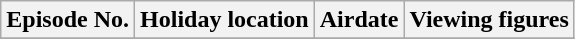<table class="wikitable">
<tr>
<th>Episode No.</th>
<th>Holiday location</th>
<th>Airdate</th>
<th>Viewing figures</th>
</tr>
<tr>
</tr>
</table>
